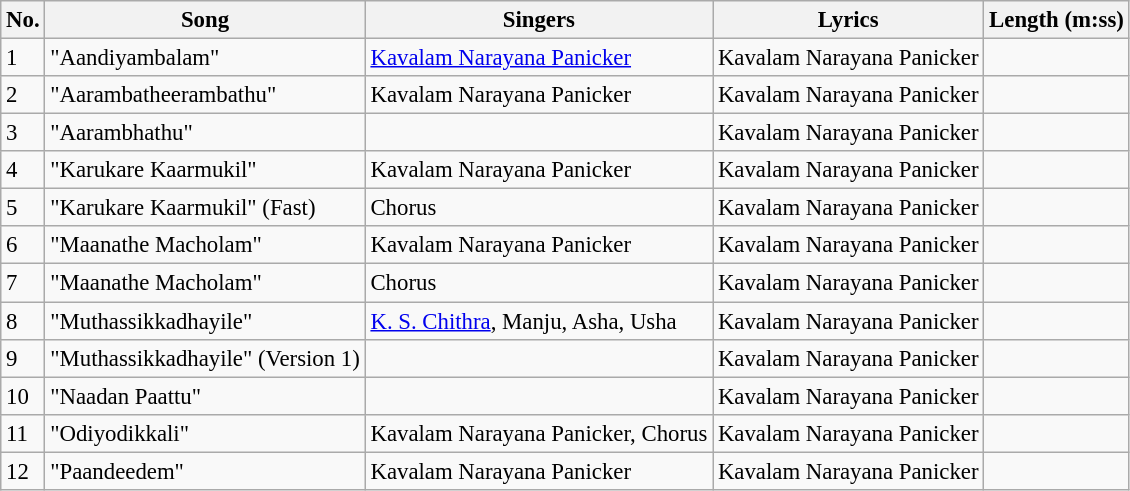<table class="wikitable" style="font-size:95%;">
<tr>
<th>No.</th>
<th>Song</th>
<th>Singers</th>
<th>Lyrics</th>
<th>Length (m:ss)</th>
</tr>
<tr>
<td>1</td>
<td>"Aandiyambalam"</td>
<td><a href='#'>Kavalam Narayana Panicker</a></td>
<td>Kavalam Narayana Panicker</td>
<td></td>
</tr>
<tr>
<td>2</td>
<td>"Aarambatheerambathu"</td>
<td>Kavalam Narayana Panicker</td>
<td>Kavalam Narayana Panicker</td>
<td></td>
</tr>
<tr>
<td>3</td>
<td>"Aarambhathu"</td>
<td></td>
<td>Kavalam Narayana Panicker</td>
<td></td>
</tr>
<tr>
<td>4</td>
<td>"Karukare Kaarmukil"</td>
<td>Kavalam Narayana Panicker</td>
<td>Kavalam Narayana Panicker</td>
<td></td>
</tr>
<tr>
<td>5</td>
<td>"Karukare Kaarmukil" (Fast)</td>
<td>Chorus</td>
<td>Kavalam Narayana Panicker</td>
<td></td>
</tr>
<tr>
<td>6</td>
<td>"Maanathe Macholam"</td>
<td>Kavalam Narayana Panicker</td>
<td>Kavalam Narayana Panicker</td>
<td></td>
</tr>
<tr>
<td>7</td>
<td>"Maanathe Macholam"</td>
<td>Chorus</td>
<td>Kavalam Narayana Panicker</td>
<td></td>
</tr>
<tr>
<td>8</td>
<td>"Muthassikkadhayile"</td>
<td><a href='#'>K. S. Chithra</a>, Manju, Asha, Usha</td>
<td>Kavalam Narayana Panicker</td>
<td></td>
</tr>
<tr>
<td>9</td>
<td>"Muthassikkadhayile" (Version 1)</td>
<td></td>
<td>Kavalam Narayana Panicker</td>
<td></td>
</tr>
<tr>
<td>10</td>
<td>"Naadan Paattu"</td>
<td></td>
<td>Kavalam Narayana Panicker</td>
<td></td>
</tr>
<tr>
<td>11</td>
<td>"Odiyodikkali"</td>
<td>Kavalam Narayana Panicker, Chorus</td>
<td>Kavalam Narayana Panicker</td>
<td></td>
</tr>
<tr>
<td>12</td>
<td>"Paandeedem"</td>
<td>Kavalam Narayana Panicker</td>
<td>Kavalam Narayana Panicker</td>
<td></td>
</tr>
</table>
